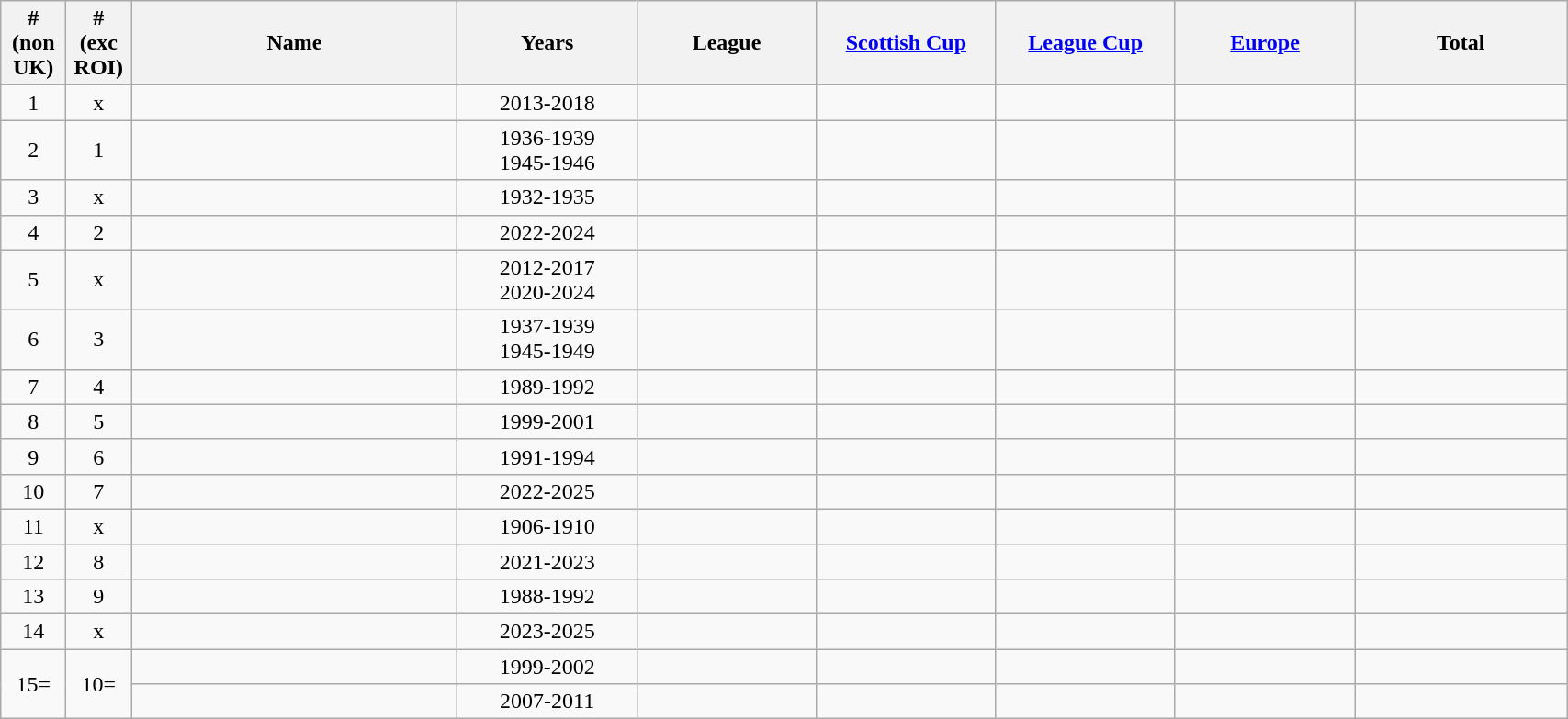<table class="wikitable sortable" style="text-align:center; width:90%;">
<tr>
<th width=4%>#<br>(non UK)</th>
<th width=4%>#<br>(exc ROI)</th>
<th width=20%>Name</th>
<th width=11%>Years</th>
<th width=11%>League</th>
<th width=11%><a href='#'>Scottish Cup</a></th>
<th width=11%><a href='#'>League Cup</a></th>
<th width=11%><a href='#'>Europe</a></th>
<th width=13%>Total</th>
</tr>
<tr>
<td>1</td>
<td>x</td>
<td align=left> </td>
<td>2013-2018</td>
<td></td>
<td></td>
<td></td>
<td></td>
<td></td>
</tr>
<tr>
<td>2</td>
<td>1</td>
<td align=left>  </td>
<td>1936-1939<br>1945-1946</td>
<td></td>
<td></td>
<td></td>
<td></td>
<td></td>
</tr>
<tr>
<td>3</td>
<td>x</td>
<td align=left> </td>
<td>1932-1935</td>
<td></td>
<td></td>
<td></td>
<td></td>
<td></td>
</tr>
<tr>
<td>4</td>
<td>2</td>
<td align=left> </td>
<td>2022-2024</td>
<td></td>
<td></td>
<td></td>
<td></td>
<td></td>
</tr>
<tr>
<td>5</td>
<td>x</td>
<td align=left> </td>
<td>2012-2017<br>2020-2024</td>
<td></td>
<td></td>
<td></td>
<td></td>
<td></td>
</tr>
<tr>
<td>6</td>
<td>3</td>
<td align=left>  </td>
<td>1937-1939<br>1945-1949</td>
<td></td>
<td></td>
<td></td>
<td></td>
<td></td>
</tr>
<tr>
<td>7</td>
<td>4</td>
<td align=left> </td>
<td>1989-1992</td>
<td></td>
<td></td>
<td></td>
<td></td>
<td></td>
</tr>
<tr>
<td>8</td>
<td>5</td>
<td align=left> </td>
<td>1999-2001</td>
<td></td>
<td></td>
<td></td>
<td></td>
<td></td>
</tr>
<tr>
<td>9</td>
<td>6</td>
<td align=left> </td>
<td>1991-1994</td>
<td></td>
<td></td>
<td></td>
<td></td>
<td></td>
</tr>
<tr>
<td>10</td>
<td>7</td>
<td align=left> </td>
<td>2022-2025</td>
<td></td>
<td></td>
<td></td>
<td></td>
<td></td>
</tr>
<tr>
<td>11</td>
<td>x</td>
<td align=left> </td>
<td>1906-1910</td>
<td></td>
<td></td>
<td></td>
<td></td>
<td></td>
</tr>
<tr>
<td>12</td>
<td>8</td>
<td align=left> </td>
<td>2021-2023</td>
<td></td>
<td></td>
<td></td>
<td></td>
<td></td>
</tr>
<tr>
<td>13</td>
<td>9</td>
<td align=left> </td>
<td>1988-1992</td>
<td></td>
<td></td>
<td></td>
<td></td>
<td></td>
</tr>
<tr>
<td>14</td>
<td>x</td>
<td align=left> </td>
<td>2023-2025</td>
<td></td>
<td></td>
<td></td>
<td></td>
<td></td>
</tr>
<tr>
<td rowspan="2">15=</td>
<td rowspan="2">10=</td>
<td align=left> </td>
<td>1999-2002</td>
<td></td>
<td></td>
<td></td>
<td></td>
<td></td>
</tr>
<tr>
<td align=left> </td>
<td>2007-2011</td>
<td></td>
<td></td>
<td></td>
<td></td>
<td></td>
</tr>
</table>
